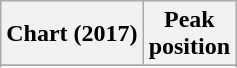<table class="wikitable sortable plainrowheaders" style="text-align:center">
<tr>
<th scope="col">Chart (2017)</th>
<th scope="col">Peak<br> position</th>
</tr>
<tr>
</tr>
<tr>
</tr>
<tr>
</tr>
</table>
